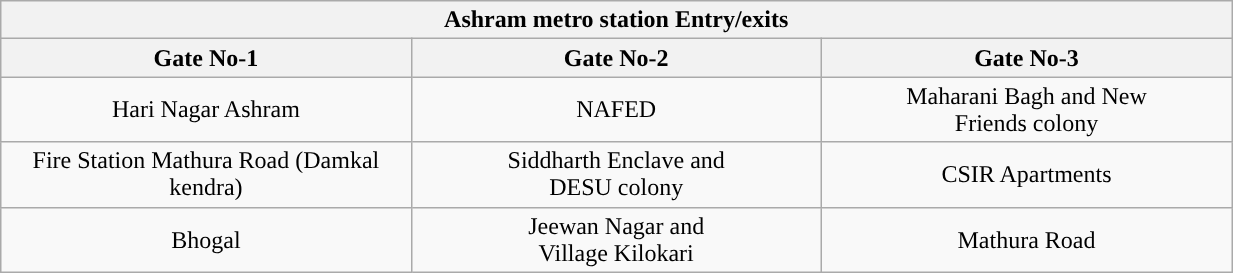<table class="wikitable" style="text-align: center;" width="65%">
<tr>
<th align="center" colspan="5" style="background:#"><span>Ashram metro station Entry/exits</span></th>
</tr>
<tr>
<th style="width:15%;">Gate No-1</th>
<th style="width:15%;">Gate No-2</th>
<th style="width:15%;">Gate No-3</th>
</tr>
<tr>
<td>Hari Nagar Ashram</td>
<td>NAFED</td>
<td>Maharani Bagh and New<br> Friends colony</td>
</tr>
<tr>
<td>Fire Station Mathura Road (Damkal kendra)</td>
<td>Siddharth Enclave and<br> DESU colony</td>
<td>CSIR Apartments</td>
</tr>
<tr>
<td>Bhogal</td>
<td>Jeewan Nagar and <br>Village Kilokari</td>
<td>Mathura Road</td>
</tr>
</table>
